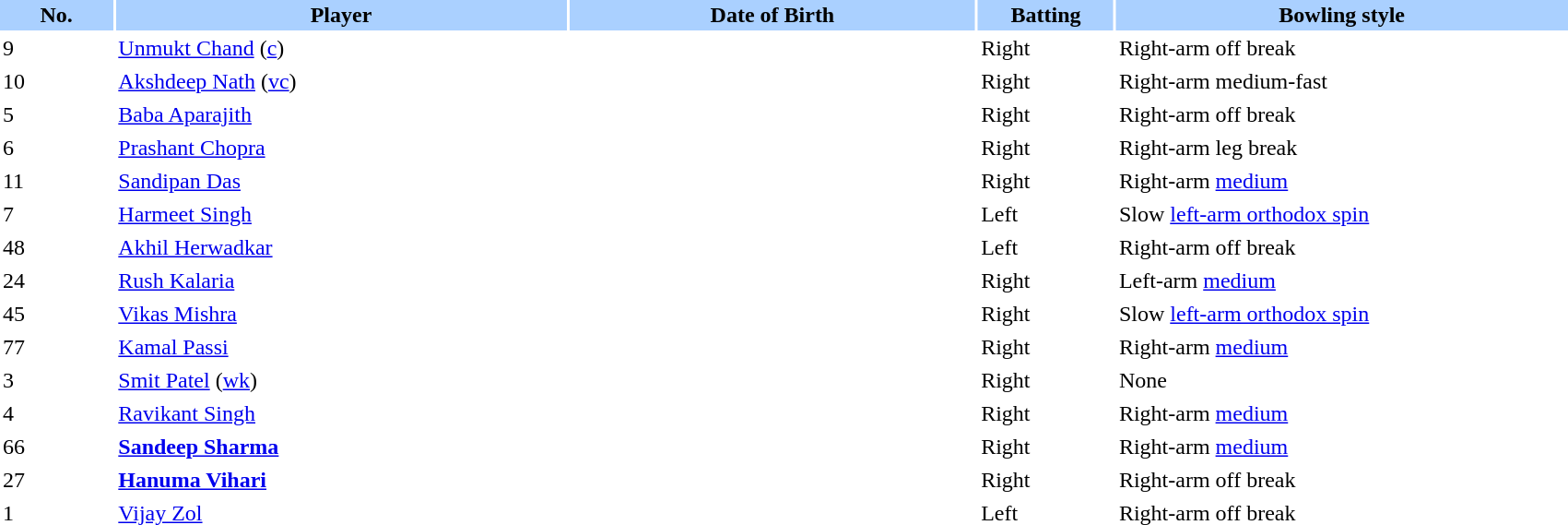<table border="0" cellspacing="2" cellpadding="2" style="width:90%;">
<tr style="background:#aad0ff;">
<th width=5%>No.</th>
<th width=20%>Player</th>
<th width=18%>Date of Birth</th>
<th width=6%>Batting</th>
<th width=20%>Bowling style</th>
</tr>
<tr>
<td>9</td>
<td><a href='#'>Unmukt Chand</a> (<a href='#'>c</a>)</td>
<td></td>
<td>Right</td>
<td>Right-arm off break</td>
</tr>
<tr>
<td>10</td>
<td><a href='#'>Akshdeep Nath</a> (<a href='#'>vc</a>)</td>
<td></td>
<td>Right</td>
<td>Right-arm medium-fast</td>
</tr>
<tr>
<td>5</td>
<td><a href='#'>Baba Aparajith</a></td>
<td></td>
<td>Right</td>
<td>Right-arm off break</td>
</tr>
<tr>
<td>6</td>
<td><a href='#'>Prashant Chopra</a></td>
<td></td>
<td>Right</td>
<td>Right-arm leg break</td>
</tr>
<tr>
<td>11</td>
<td><a href='#'>Sandipan Das</a></td>
<td></td>
<td>Right</td>
<td>Right-arm <a href='#'>medium</a></td>
</tr>
<tr>
<td>7</td>
<td><a href='#'>Harmeet Singh</a></td>
<td></td>
<td>Left</td>
<td>Slow <a href='#'>left-arm orthodox spin</a></td>
</tr>
<tr>
<td>48</td>
<td><a href='#'>Akhil Herwadkar</a></td>
<td></td>
<td>Left</td>
<td>Right-arm off break</td>
</tr>
<tr>
<td>24</td>
<td><a href='#'>Rush Kalaria</a></td>
<td></td>
<td>Right</td>
<td>Left-arm <a href='#'>medium</a></td>
</tr>
<tr>
<td>45</td>
<td><a href='#'>Vikas Mishra</a></td>
<td></td>
<td>Right</td>
<td>Slow <a href='#'>left-arm orthodox spin</a></td>
</tr>
<tr>
<td>77</td>
<td><a href='#'>Kamal Passi</a></td>
<td></td>
<td>Right</td>
<td>Right-arm <a href='#'>medium</a></td>
</tr>
<tr>
<td>3</td>
<td><a href='#'>Smit Patel</a> (<a href='#'>wk</a>)</td>
<td></td>
<td>Right</td>
<td>None</td>
</tr>
<tr>
<td>4</td>
<td><a href='#'>Ravikant Singh</a></td>
<td></td>
<td>Right</td>
<td>Right-arm <a href='#'>medium</a></td>
</tr>
<tr>
<td>66</td>
<td><strong><a href='#'>Sandeep Sharma</a></strong></td>
<td></td>
<td>Right</td>
<td>Right-arm <a href='#'>medium</a></td>
</tr>
<tr>
<td>27</td>
<td><strong><a href='#'>Hanuma Vihari</a></strong></td>
<td></td>
<td>Right</td>
<td>Right-arm off break</td>
</tr>
<tr>
<td>1</td>
<td><a href='#'>Vijay Zol</a></td>
<td></td>
<td>Left</td>
<td>Right-arm off break</td>
</tr>
</table>
